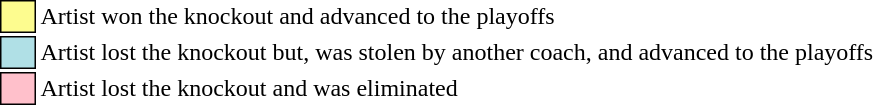<table class="toccolours" style="font-size: 100%; white-space: nowrap">
<tr>
<td style="background:#fdfc8f; border:1px solid black">     </td>
<td>Artist won the knockout and advanced to the playoffs</td>
</tr>
<tr>
<td style="background:#b0e0e6; border:1px solid black">     </td>
<td>Artist lost the knockout but, was stolen by another coach, and advanced to the playoffs</td>
</tr>
<tr>
<td style="background:pink; border:1px solid black">     </td>
<td>Artist lost the knockout and was eliminated</td>
</tr>
</table>
